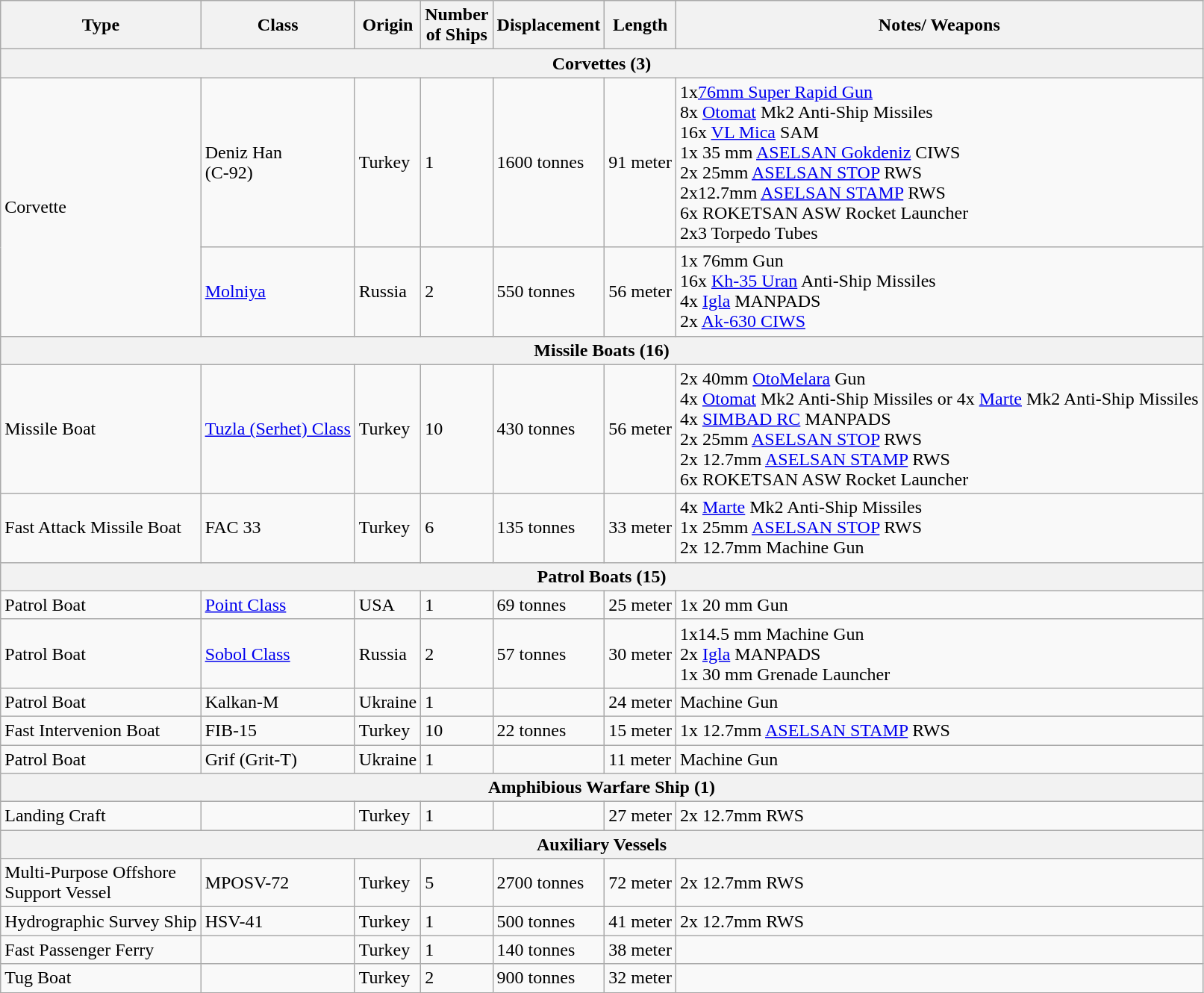<table class="wikitable sortable">
<tr>
<th>Type</th>
<th>Class</th>
<th>Origin</th>
<th>Number<br>of Ships</th>
<th>Displacement</th>
<th>Length</th>
<th>Notes/ Weapons</th>
</tr>
<tr>
<th colspan="7">Corvettes (3)</th>
</tr>
<tr>
<td rowspan="2">Corvette</td>
<td>Deniz Han<br>(C-92)</td>
<td>Turkey</td>
<td>1</td>
<td>1600 tonnes</td>
<td>91 meter</td>
<td>1x<a href='#'>76mm Super Rapid Gun</a><br>8x <a href='#'>Otomat</a> Mk2 Anti-Ship Missiles<br>16x <a href='#'>VL Mica</a> SAM<br>1x 35 mm <a href='#'>ASELSAN Gokdeniz</a> CIWS<br>2x 25mm <a href='#'>ASELSAN STOP</a> RWS<br>2x12.7mm <a href='#'>ASELSAN STAMP</a> RWS<br>6x ROKETSAN ASW Rocket Launcher<br>2x3 Torpedo Tubes</td>
</tr>
<tr>
<td><a href='#'>Molniya</a></td>
<td>Russia</td>
<td>2</td>
<td>550 tonnes</td>
<td>56 meter</td>
<td>1x 76mm Gun<br>16x <a href='#'>Kh-35 Uran</a> Anti-Ship Missiles<br>4x <a href='#'>Igla</a> MANPADS<br>2x <a href='#'>Ak-630 CIWS</a></td>
</tr>
<tr>
<th colspan="7">Missile Boats (16)</th>
</tr>
<tr>
<td>Missile Boat</td>
<td><a href='#'>Tuzla (Serhet) Class</a></td>
<td>Turkey</td>
<td>10</td>
<td>430 tonnes</td>
<td>56 meter</td>
<td>2x 40mm <a href='#'>OtoMelara</a> Gun<br>4x <a href='#'>Otomat</a> Mk2 Anti-Ship Missiles
or 4x <a href='#'>Marte</a> Mk2 Anti-Ship Missiles<br>4x <a href='#'>SIMBAD RC</a> MANPADS<br>2x 25mm <a href='#'>ASELSAN STOP</a> RWS<br>2x 12.7mm <a href='#'>ASELSAN STAMP</a> RWS<br>6x ROKETSAN ASW Rocket Launcher</td>
</tr>
<tr>
<td>Fast Attack Missile Boat</td>
<td>FAC 33</td>
<td>Turkey</td>
<td>6</td>
<td>135 tonnes</td>
<td>33 meter</td>
<td>4x <a href='#'>Marte</a> Mk2 Anti-Ship Missiles<br>1x 25mm <a href='#'>ASELSAN STOP</a> RWS<br>2x 12.7mm Machine Gun</td>
</tr>
<tr>
<th colspan="7">Patrol Boats (15)</th>
</tr>
<tr>
<td>Patrol Boat</td>
<td><a href='#'>Point Class</a></td>
<td>USA</td>
<td>1</td>
<td>69 tonnes</td>
<td>25 meter</td>
<td>1x 20 mm Gun</td>
</tr>
<tr>
<td>Patrol Boat</td>
<td><a href='#'>Sobol Class</a></td>
<td>Russia</td>
<td>2</td>
<td>57 tonnes</td>
<td>30 meter</td>
<td>1x14.5 mm Machine Gun<br>2x <a href='#'>Igla</a> MANPADS<br>1x 30 mm Grenade Launcher</td>
</tr>
<tr>
<td>Patrol Boat</td>
<td>Kalkan-M</td>
<td>Ukraine</td>
<td>1</td>
<td></td>
<td>24 meter</td>
<td>Machine Gun</td>
</tr>
<tr>
<td>Fast Intervenion Boat</td>
<td>FIB-15</td>
<td>Turkey</td>
<td>10</td>
<td>22 tonnes</td>
<td>15 meter</td>
<td>1x 12.7mm <a href='#'>ASELSAN STAMP</a> RWS</td>
</tr>
<tr>
<td>Patrol Boat</td>
<td>Grif (Grit-T)</td>
<td>Ukraine</td>
<td>1</td>
<td></td>
<td>11 meter</td>
<td>Machine Gun</td>
</tr>
<tr>
<th colspan="7">Amphibious Warfare Ship (1)</th>
</tr>
<tr>
<td>Landing Craft</td>
<td></td>
<td>Turkey</td>
<td>1</td>
<td></td>
<td>27 meter</td>
<td>2x 12.7mm RWS</td>
</tr>
<tr>
<th colspan="7">Auxiliary Vessels</th>
</tr>
<tr>
<td>Multi-Purpose Offshore<br>Support Vessel</td>
<td>MPOSV-72</td>
<td>Turkey</td>
<td>5</td>
<td>2700 tonnes</td>
<td>72 meter</td>
<td>2x 12.7mm RWS</td>
</tr>
<tr>
<td>Hydrographic Survey Ship</td>
<td>HSV-41</td>
<td>Turkey</td>
<td>1</td>
<td>500 tonnes</td>
<td>41 meter</td>
<td>2x 12.7mm RWS</td>
</tr>
<tr>
<td>Fast Passenger Ferry</td>
<td></td>
<td>Turkey</td>
<td>1</td>
<td>140 tonnes</td>
<td>38 meter</td>
<td></td>
</tr>
<tr>
<td>Tug Boat</td>
<td></td>
<td>Turkey</td>
<td>2</td>
<td>900 tonnes</td>
<td>32 meter</td>
<td></td>
</tr>
</table>
